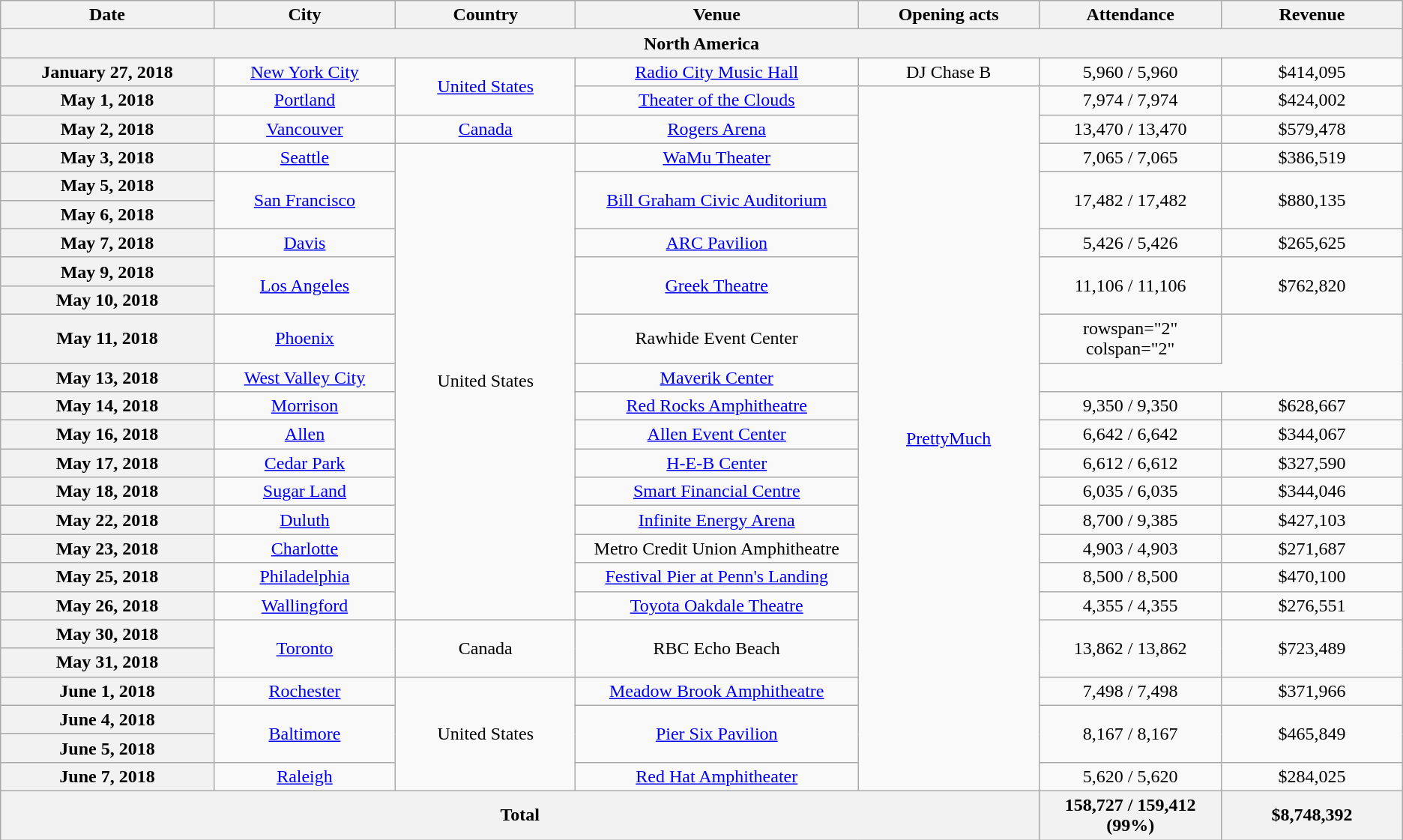<table class="wikitable plainrowheaders" style="text-align:center;">
<tr>
<th scope="col" style="width:12em;">Date</th>
<th scope="col" style="width:10em;">City</th>
<th scope="col" style="width:10em;">Country</th>
<th scope="col" style="width:16em;">Venue</th>
<th scope="col" style="width:10em;">Opening acts</th>
<th scope="col" style="width:10em;">Attendance</th>
<th scope="col" style="width:10em;">Revenue</th>
</tr>
<tr>
<th colspan="7">North America</th>
</tr>
<tr>
<th scope="row" style="text-align:center;">January 27, 2018</th>
<td><a href='#'>New York City</a></td>
<td rowspan="2"><a href='#'>United States</a></td>
<td><a href='#'>Radio City Music Hall</a></td>
<td>DJ Chase B</td>
<td>5,960 / 5,960</td>
<td>$414,095</td>
</tr>
<tr>
<th scope="row" style="text-align:center;">May 1, 2018</th>
<td><a href='#'>Portland</a></td>
<td><a href='#'>Theater of the Clouds</a></td>
<td rowspan="24"><a href='#'>PrettyMuch</a></td>
<td>7,974 / 7,974</td>
<td>$424,002</td>
</tr>
<tr>
<th scope="row" style="text-align:center;">May 2, 2018</th>
<td><a href='#'>Vancouver</a></td>
<td><a href='#'>Canada</a></td>
<td><a href='#'>Rogers Arena</a></td>
<td>13,470 / 13,470</td>
<td>$579,478</td>
</tr>
<tr>
<th scope="row" style="text-align:center;">May 3, 2018</th>
<td><a href='#'>Seattle</a></td>
<td rowspan="16">United States</td>
<td><a href='#'>WaMu Theater</a></td>
<td>7,065 / 7,065</td>
<td>$386,519</td>
</tr>
<tr>
<th scope="row" style="text-align:center;">May 5, 2018</th>
<td rowspan="2"><a href='#'>San Francisco</a></td>
<td rowspan="2"><a href='#'>Bill Graham Civic Auditorium</a></td>
<td rowspan="2">17,482 / 17,482</td>
<td rowspan="2">$880,135</td>
</tr>
<tr>
<th scope="row" style="text-align:center;">May 6, 2018</th>
</tr>
<tr>
<th scope="row" style="text-align:center;">May 7, 2018</th>
<td><a href='#'>Davis</a></td>
<td><a href='#'>ARC Pavilion</a></td>
<td>5,426 / 5,426</td>
<td>$265,625</td>
</tr>
<tr>
<th scope="row" style="text-align:center;">May 9, 2018</th>
<td rowspan="2"><a href='#'>Los Angeles</a></td>
<td rowspan="2"><a href='#'>Greek Theatre</a></td>
<td rowspan="2">11,106 / 11,106</td>
<td rowspan="2">$762,820</td>
</tr>
<tr>
<th scope="row" style="text-align:center;">May 10, 2018</th>
</tr>
<tr>
<th scope="row" style="text-align:center;">May 11, 2018</th>
<td><a href='#'>Phoenix</a></td>
<td>Rawhide Event Center</td>
<td>rowspan="2" colspan="2" </td>
</tr>
<tr>
<th scope="row" style="text-align:center;">May 13, 2018</th>
<td><a href='#'>West Valley City</a></td>
<td><a href='#'>Maverik Center</a></td>
</tr>
<tr>
<th scope="row" style="text-align:center;">May 14, 2018</th>
<td><a href='#'>Morrison</a></td>
<td><a href='#'>Red Rocks Amphitheatre</a></td>
<td>9,350 / 9,350</td>
<td>$628,667</td>
</tr>
<tr>
<th scope="row" style="text-align:center;">May 16, 2018</th>
<td><a href='#'>Allen</a></td>
<td><a href='#'>Allen Event Center</a></td>
<td>6,642 / 6,642</td>
<td>$344,067</td>
</tr>
<tr>
<th scope="row" style="text-align:center;">May 17, 2018</th>
<td><a href='#'>Cedar Park</a></td>
<td><a href='#'>H-E-B Center</a></td>
<td>6,612 / 6,612</td>
<td>$327,590</td>
</tr>
<tr>
<th scope="row" style="text-align:center;">May 18, 2018</th>
<td><a href='#'>Sugar Land</a></td>
<td><a href='#'>Smart Financial Centre</a></td>
<td>6,035 / 6,035</td>
<td>$344,046</td>
</tr>
<tr>
<th scope="row" style="text-align:center;">May 22, 2018</th>
<td><a href='#'>Duluth</a></td>
<td><a href='#'>Infinite Energy Arena</a></td>
<td>8,700 / 9,385</td>
<td>$427,103</td>
</tr>
<tr>
<th scope="row" style="text-align:center;">May 23, 2018</th>
<td><a href='#'>Charlotte</a></td>
<td>Metro Credit Union Amphitheatre</td>
<td>4,903 / 4,903</td>
<td>$271,687</td>
</tr>
<tr>
<th scope="row" style="text-align:center;">May 25, 2018</th>
<td><a href='#'>Philadelphia</a></td>
<td><a href='#'>Festival Pier at Penn's Landing</a></td>
<td>8,500 / 8,500</td>
<td>$470,100</td>
</tr>
<tr>
<th scope="row" style="text-align:center;">May 26, 2018</th>
<td><a href='#'>Wallingford</a></td>
<td><a href='#'>Toyota Oakdale Theatre</a></td>
<td>4,355 / 4,355</td>
<td>$276,551</td>
</tr>
<tr>
<th scope="row" style="text-align:center;">May 30, 2018</th>
<td rowspan="2"><a href='#'>Toronto</a></td>
<td rowspan="2">Canada</td>
<td rowspan="2">RBC Echo Beach</td>
<td rowspan="2">13,862 / 13,862</td>
<td rowspan="2">$723,489</td>
</tr>
<tr>
<th scope="row" style="text-align:center;">May 31, 2018</th>
</tr>
<tr>
<th scope="row" style="text-align:center;">June 1, 2018</th>
<td><a href='#'>Rochester</a></td>
<td rowspan="4">United States</td>
<td><a href='#'>Meadow Brook Amphitheatre</a></td>
<td>7,498 / 7,498</td>
<td>$371,966</td>
</tr>
<tr>
<th scope="row" style="text-align:center;">June 4, 2018</th>
<td rowspan="2"><a href='#'>Baltimore</a></td>
<td rowspan="2"><a href='#'>Pier Six Pavilion</a></td>
<td rowspan="2">8,167 / 8,167</td>
<td rowspan="2">$465,849</td>
</tr>
<tr>
<th scope="row" style="text-align:center;">June 5, 2018</th>
</tr>
<tr>
<th scope="row" style="text-align:center;">June 7, 2018</th>
<td><a href='#'>Raleigh</a></td>
<td><a href='#'>Red Hat Amphitheater</a></td>
<td>5,620 / 5,620</td>
<td>$284,025</td>
</tr>
<tr>
<th colspan="5">Total</th>
<th>158,727 / 159,412 (99%)</th>
<th>$8,748,392</th>
</tr>
</table>
